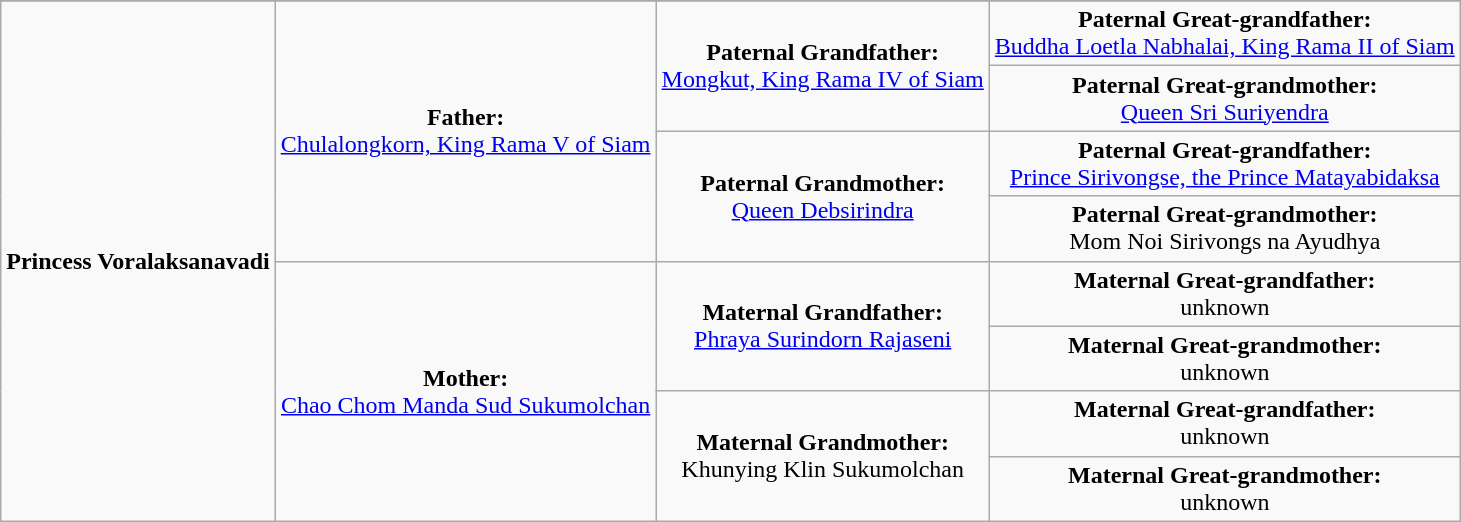<table class="wikitable">
<tr>
</tr>
<tr>
<td rowspan="8" align="center"><strong>Princess Voralaksanavadi</strong></td>
<td rowspan="4" align="center"><strong>Father:</strong><br><a href='#'>Chulalongkorn, King Rama V of Siam</a></td>
<td rowspan="2" align="center"><strong>Paternal Grandfather:</strong><br><a href='#'>Mongkut, King Rama IV of Siam</a></td>
<td align = "center"><strong>Paternal Great-grandfather:</strong><br><a href='#'>Buddha Loetla Nabhalai, King Rama II of Siam</a></td>
</tr>
<tr>
<td align = "center"><strong>Paternal Great-grandmother:</strong><br><a href='#'>Queen Sri Suriyendra</a></td>
</tr>
<tr>
<td rowspan="2" align="center"><strong>Paternal Grandmother:</strong><br><a href='#'>Queen Debsirindra</a></td>
<td align = "center"><strong>Paternal Great-grandfather:</strong><br><a href='#'>Prince Sirivongse, the Prince Matayabidaksa</a></td>
</tr>
<tr>
<td align = "center"><strong>Paternal Great-grandmother:</strong><br>Mom Noi Sirivongs na Ayudhya</td>
</tr>
<tr>
<td rowspan="4" align="center"><strong>Mother:</strong><br><a href='#'>Chao Chom Manda Sud Sukumolchan</a></td>
<td rowspan="2" align="center"><strong>Maternal Grandfather:</strong><br><a href='#'>Phraya Surindorn Rajaseni</a></td>
<td align = "center"><strong>Maternal Great-grandfather:</strong><br>unknown</td>
</tr>
<tr>
<td align = "center"><strong>Maternal Great-grandmother:</strong><br>unknown</td>
</tr>
<tr>
<td rowspan="2" align="center"><strong>Maternal Grandmother:</strong><br>Khunying Klin Sukumolchan</td>
<td align = "center"><strong>Maternal Great-grandfather:</strong><br>unknown</td>
</tr>
<tr>
<td align = "center"><strong>Maternal Great-grandmother:</strong><br>unknown</td>
</tr>
</table>
